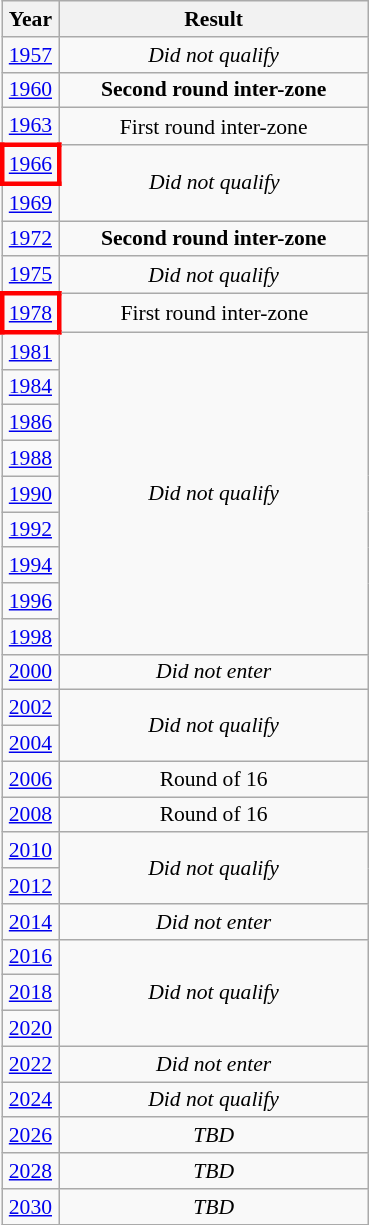<table class="wikitable" style="text-align: center; font-size:90%">
<tr>
<th>Year</th>
<th style="width:200px">Result</th>
</tr>
<tr>
<td> <a href='#'>1957</a></td>
<td><em>Did not qualify</em></td>
</tr>
<tr>
<td> <a href='#'>1960</a></td>
<td><strong> Second round inter-zone</strong></td>
</tr>
<tr>
<td> <a href='#'>1963</a></td>
<td>First round inter-zone</td>
</tr>
<tr>
<td style="border: 3px solid red"> <a href='#'>1966</a></td>
<td rowspan="2"><em>Did not qualify</em></td>
</tr>
<tr>
<td> <a href='#'>1969</a></td>
</tr>
<tr>
<td> <a href='#'>1972</a></td>
<td><strong> Second round inter-zone</strong></td>
</tr>
<tr>
<td> <a href='#'>1975</a></td>
<td><em>Did not qualify</em></td>
</tr>
<tr>
<td style="border: 3px solid red"> <a href='#'>1978</a></td>
<td>First round inter-zone</td>
</tr>
<tr>
<td> <a href='#'>1981</a></td>
<td rowspan="9"><em>Did not qualify</em></td>
</tr>
<tr>
<td> <a href='#'>1984</a></td>
</tr>
<tr>
<td> <a href='#'>1986</a></td>
</tr>
<tr>
<td> <a href='#'>1988</a></td>
</tr>
<tr>
<td> <a href='#'>1990</a></td>
</tr>
<tr>
<td> <a href='#'>1992</a></td>
</tr>
<tr>
<td> <a href='#'>1994</a></td>
</tr>
<tr>
<td> <a href='#'>1996</a></td>
</tr>
<tr>
<td> <a href='#'>1998</a></td>
</tr>
<tr>
<td> <a href='#'>2000</a></td>
<td><em>Did not enter</em></td>
</tr>
<tr>
<td> <a href='#'>2002</a></td>
<td rowspan="2"><em>Did not qualify</em></td>
</tr>
<tr>
<td> <a href='#'>2004</a></td>
</tr>
<tr>
<td> <a href='#'>2006</a></td>
<td>Round of 16</td>
</tr>
<tr>
<td> <a href='#'>2008</a></td>
<td>Round of 16</td>
</tr>
<tr>
<td> <a href='#'>2010</a></td>
<td rowspan="2"><em>Did not qualify</em></td>
</tr>
<tr>
<td> <a href='#'>2012</a></td>
</tr>
<tr>
<td> <a href='#'>2014</a></td>
<td><em>Did not enter</em></td>
</tr>
<tr>
<td> <a href='#'>2016</a></td>
<td rowspan="3"><em>Did not qualify</em></td>
</tr>
<tr>
<td> <a href='#'>2018</a></td>
</tr>
<tr>
<td> <a href='#'>2020</a></td>
</tr>
<tr>
<td> <a href='#'>2022</a></td>
<td><em>Did not enter</em></td>
</tr>
<tr>
<td> <a href='#'>2024</a></td>
<td><em>Did not qualify</em></td>
</tr>
<tr>
<td> <a href='#'>2026</a></td>
<td><em>TBD</em></td>
</tr>
<tr>
<td> <a href='#'>2028</a></td>
<td><em>TBD</em></td>
</tr>
<tr>
<td> <a href='#'>2030</a></td>
<td><em>TBD</em></td>
</tr>
</table>
